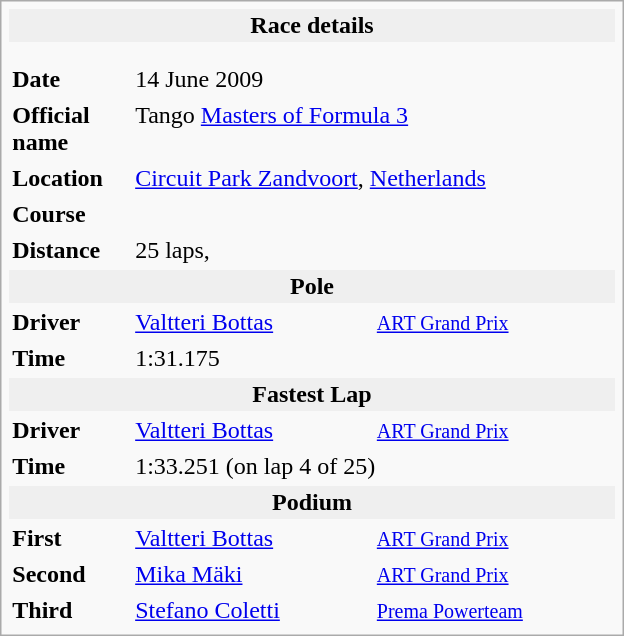<table class="infobox" align="right" cellpadding="2" style="float:right; width: 26em; ">
<tr>
<th colspan="3" style="background:#efefef;">Race details</th>
</tr>
<tr>
<td colspan="3" style="text-align:center;"></td>
</tr>
<tr>
<td colspan="3" style="text-align:center;"></td>
</tr>
<tr>
<td style="width: 20%;"><strong>Date</strong></td>
<td>14 June 2009</td>
</tr>
<tr>
<td><strong>Official name</strong></td>
<td colspan=2>Tango <a href='#'>Masters of Formula 3</a></td>
</tr>
<tr>
<td><strong>Location</strong></td>
<td colspan=2><a href='#'>Circuit Park Zandvoort</a>, <a href='#'>Netherlands</a></td>
</tr>
<tr>
<td><strong>Course</strong></td>
<td colspan=2></td>
</tr>
<tr>
<td><strong>Distance</strong></td>
<td colspan=2>25 laps, </td>
</tr>
<tr>
<th colspan="3" style="background:#efefef;">Pole</th>
</tr>
<tr>
<td><strong>Driver</strong></td>
<td> <a href='#'>Valtteri Bottas</a></td>
<td><small><a href='#'>ART Grand Prix</a></small></td>
</tr>
<tr>
<td><strong>Time</strong></td>
<td colspan=2>1:31.175</td>
</tr>
<tr>
<th colspan="3" style="background:#efefef;">Fastest Lap</th>
</tr>
<tr>
<td><strong>Driver</strong></td>
<td> <a href='#'>Valtteri Bottas</a></td>
<td><small><a href='#'>ART Grand Prix</a></small></td>
</tr>
<tr>
<td><strong>Time</strong></td>
<td colspan=2>1:33.251 (on lap 4 of 25)</td>
</tr>
<tr>
<th colspan="3" style="background:#efefef;">Podium</th>
</tr>
<tr>
<td><strong>First</strong></td>
<td> <a href='#'>Valtteri Bottas</a></td>
<td><small><a href='#'>ART Grand Prix</a></small></td>
</tr>
<tr>
<td><strong>Second</strong></td>
<td> <a href='#'>Mika Mäki</a></td>
<td><small><a href='#'>ART Grand Prix</a></small></td>
</tr>
<tr>
<td><strong>Third</strong></td>
<td> <a href='#'>Stefano Coletti</a></td>
<td><small><a href='#'>Prema Powerteam</a></small></td>
</tr>
</table>
